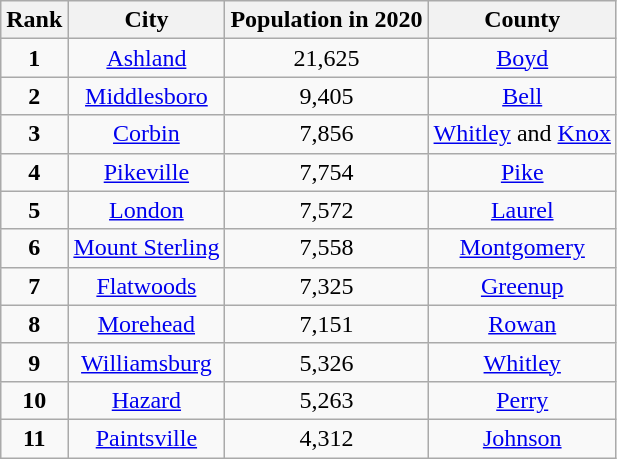<table class="wikitable sortable" style="text-align:center;">
<tr>
<th>Rank</th>
<th>City</th>
<th>Population in 2020</th>
<th>County</th>
</tr>
<tr>
<td><strong>1</strong></td>
<td><a href='#'>Ashland</a></td>
<td>21,625</td>
<td><a href='#'>Boyd</a></td>
</tr>
<tr>
<td><strong>2</strong></td>
<td><a href='#'>Middlesboro</a></td>
<td>9,405</td>
<td><a href='#'>Bell</a></td>
</tr>
<tr>
<td><strong>3</strong></td>
<td><a href='#'>Corbin</a></td>
<td>7,856</td>
<td><a href='#'>Whitley</a> and <a href='#'>Knox</a></td>
</tr>
<tr>
<td><strong>4</strong></td>
<td><a href='#'>Pikeville</a></td>
<td>7,754</td>
<td><a href='#'>Pike</a></td>
</tr>
<tr>
<td><strong>5</strong></td>
<td><a href='#'>London</a></td>
<td>7,572</td>
<td><a href='#'>Laurel</a></td>
</tr>
<tr>
<td><strong>6</strong></td>
<td><a href='#'>Mount Sterling</a></td>
<td>7,558</td>
<td><a href='#'>Montgomery</a></td>
</tr>
<tr>
<td><strong>7</strong></td>
<td><a href='#'>Flatwoods</a></td>
<td>7,325</td>
<td><a href='#'>Greenup</a></td>
</tr>
<tr>
<td><strong>8</strong></td>
<td><a href='#'>Morehead</a></td>
<td>7,151</td>
<td><a href='#'>Rowan</a></td>
</tr>
<tr>
<td><strong>9</strong></td>
<td><a href='#'>Williamsburg</a></td>
<td>5,326</td>
<td><a href='#'>Whitley</a></td>
</tr>
<tr>
<td><strong>10</strong></td>
<td><a href='#'>Hazard</a></td>
<td>5,263</td>
<td><a href='#'>Perry</a></td>
</tr>
<tr>
<td><strong>11</strong></td>
<td><a href='#'>Paintsville</a></td>
<td>4,312</td>
<td><a href='#'>Johnson</a></td>
</tr>
</table>
